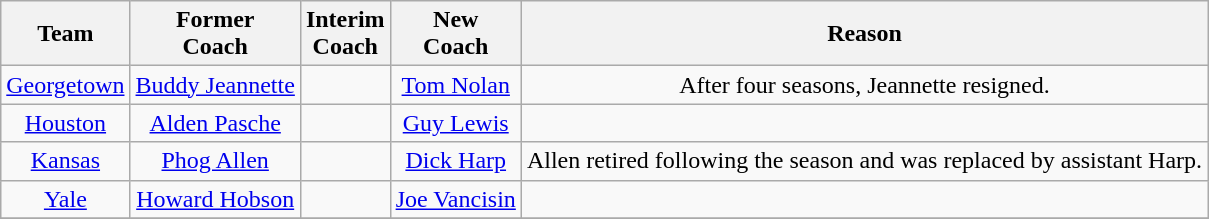<table class="wikitable" style="text-align:center;">
<tr>
<th>Team</th>
<th>Former<br>Coach</th>
<th>Interim<br>Coach</th>
<th>New<br>Coach</th>
<th>Reason</th>
</tr>
<tr>
<td><a href='#'>Georgetown</a></td>
<td><a href='#'>Buddy Jeannette</a></td>
<td></td>
<td><a href='#'>Tom Nolan</a></td>
<td>After four seasons, Jeannette resigned.</td>
</tr>
<tr>
<td><a href='#'>Houston</a></td>
<td><a href='#'>Alden Pasche</a></td>
<td></td>
<td><a href='#'>Guy Lewis</a></td>
<td></td>
</tr>
<tr>
<td><a href='#'>Kansas</a></td>
<td><a href='#'>Phog Allen</a></td>
<td></td>
<td><a href='#'>Dick Harp</a></td>
<td>Allen retired following the season and was replaced by assistant Harp.</td>
</tr>
<tr>
<td><a href='#'>Yale</a></td>
<td><a href='#'>Howard Hobson</a></td>
<td></td>
<td><a href='#'>Joe Vancisin</a></td>
<td></td>
</tr>
<tr>
</tr>
</table>
